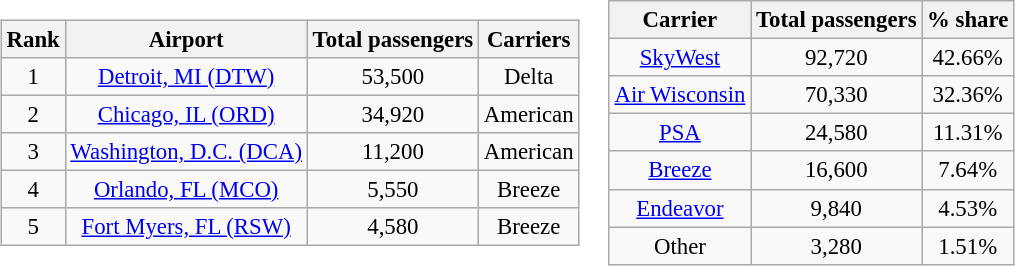<table>
<tr>
<td><br><table class="wikitable"  style="text-align:center; font-size:95%; width:align;">
<tr>
<th>Rank</th>
<th>Airport</th>
<th>Total passengers</th>
<th>Carriers</th>
</tr>
<tr>
<td>1</td>
<td><a href='#'>Detroit, MI (DTW)</a></td>
<td>53,500</td>
<td>Delta</td>
</tr>
<tr>
<td>2</td>
<td><a href='#'>Chicago, IL (ORD)</a></td>
<td>34,920</td>
<td>American</td>
</tr>
<tr>
<td>3</td>
<td><a href='#'>Washington, D.C. (DCA)</a></td>
<td>11,200</td>
<td>American</td>
</tr>
<tr>
<td>4</td>
<td><a href='#'>Orlando, FL (MCO)</a></td>
<td>5,550</td>
<td>Breeze</td>
</tr>
<tr>
<td>5</td>
<td><a href='#'>Fort Myers, FL (RSW)</a></td>
<td>4,580</td>
<td>Breeze</td>
</tr>
</table>
</td>
<td><br><table class="wikitable"  style="text-align:center; font-size:95%; width:align;">
<tr>
<th>Carrier</th>
<th>Total passengers</th>
<th>% share</th>
</tr>
<tr>
<td><a href='#'>SkyWest</a></td>
<td>92,720</td>
<td>42.66%</td>
</tr>
<tr>
<td><a href='#'>Air Wisconsin</a></td>
<td>70,330</td>
<td>32.36%</td>
</tr>
<tr>
<td><a href='#'>PSA</a></td>
<td>24,580</td>
<td>11.31%</td>
</tr>
<tr>
<td><a href='#'>Breeze</a></td>
<td>16,600</td>
<td>7.64%</td>
</tr>
<tr>
<td><a href='#'>Endeavor</a></td>
<td>9,840</td>
<td>4.53%</td>
</tr>
<tr>
<td>Other</td>
<td>3,280</td>
<td>1.51%</td>
</tr>
</table>
</td>
</tr>
</table>
